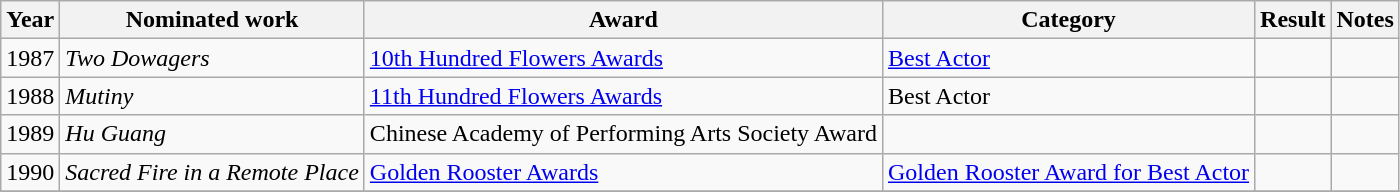<table class="wikitable">
<tr>
<th>Year</th>
<th>Nominated work</th>
<th>Award</th>
<th>Category</th>
<th>Result</th>
<th>Notes</th>
</tr>
<tr>
<td>1987</td>
<td><em>Two Dowagers</em></td>
<td><a href='#'>10th Hundred Flowers Awards</a></td>
<td><a href='#'>Best Actor</a></td>
<td></td>
<td></td>
</tr>
<tr>
<td>1988</td>
<td><em>Mutiny</em></td>
<td><a href='#'>11th Hundred Flowers Awards</a></td>
<td>Best Actor</td>
<td></td>
<td></td>
</tr>
<tr>
<td>1989</td>
<td><em>Hu Guang</em></td>
<td>Chinese Academy of Performing Arts Society Award</td>
<td></td>
<td></td>
<td></td>
</tr>
<tr>
<td>1990</td>
<td><em>Sacred Fire in a Remote Place</em></td>
<td><a href='#'>Golden Rooster Awards</a></td>
<td><a href='#'>Golden Rooster Award for Best Actor</a></td>
<td></td>
<td></td>
</tr>
<tr>
</tr>
</table>
